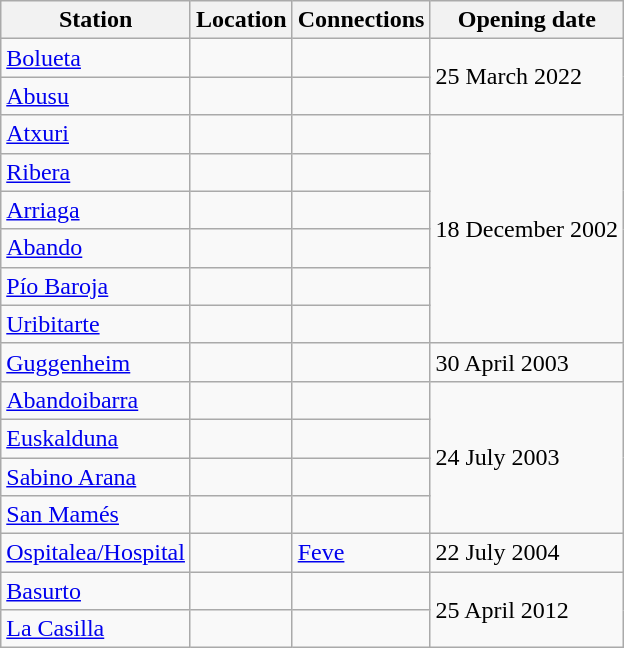<table class="wikitable">
<tr>
<th>Station</th>
<th>Location</th>
<th>Connections</th>
<th>Opening date</th>
</tr>
<tr>
<td><a href='#'>Bolueta</a></td>
<td> </td>
<td></td>
<td rowspan=2>25 March 2022</td>
</tr>
<tr>
<td><a href='#'>Abusu</a></td>
<td> </td>
<td> </td>
</tr>
<tr>
<td><a href='#'>Atxuri</a></td>
<td></td>
<td> </td>
<td rowspan=6>18 December 2002</td>
</tr>
<tr>
<td><a href='#'>Ribera</a></td>
<td></td>
<td> </td>
</tr>
<tr>
<td><a href='#'>Arriaga</a></td>
<td></td>
<td></td>
</tr>
<tr>
<td><a href='#'>Abando</a></td>
<td></td>
<td></td>
</tr>
<tr>
<td><a href='#'>Pío Baroja</a></td>
<td></td>
<td> </td>
</tr>
<tr>
<td><a href='#'>Uribitarte</a></td>
<td></td>
<td> </td>
</tr>
<tr>
<td><a href='#'>Guggenheim</a></td>
<td></td>
<td> </td>
<td>30 April 2003</td>
</tr>
<tr>
<td><a href='#'>Abandoibarra</a></td>
<td></td>
<td> </td>
<td rowspan=4>24 July 2003</td>
</tr>
<tr>
<td><a href='#'>Euskalduna</a></td>
<td></td>
<td> </td>
</tr>
<tr>
<td><a href='#'>Sabino Arana</a></td>
<td></td>
<td></td>
</tr>
<tr>
<td><a href='#'>San Mamés</a></td>
<td></td>
<td></td>
</tr>
<tr>
<td><a href='#'>Ospitalea/Hospital</a></td>
<td></td>
<td> <a href='#'>Feve</a></td>
<td>22 July 2004</td>
</tr>
<tr>
<td><a href='#'>Basurto</a></td>
<td></td>
<td> </td>
<td rowspan=2>25 April 2012</td>
</tr>
<tr>
<td><a href='#'>La Casilla</a></td>
<td></td>
<td> </td>
</tr>
</table>
